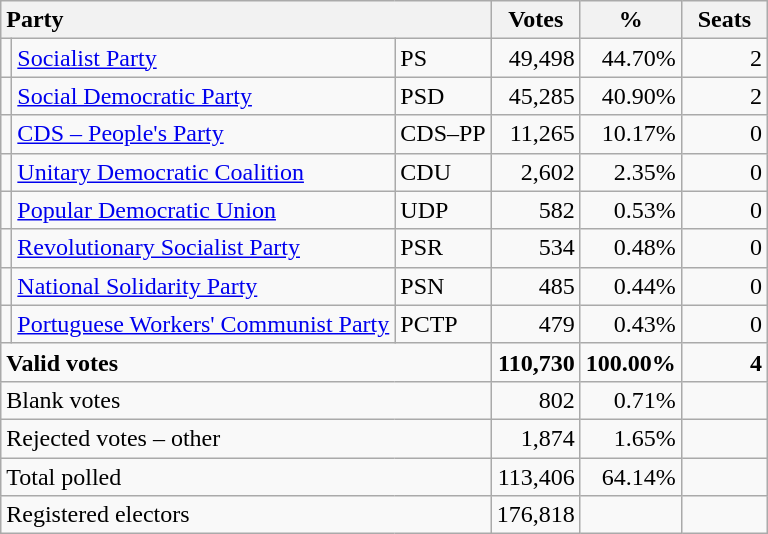<table class="wikitable" border="1" style="text-align:right;">
<tr>
<th style="text-align:left;" colspan=3>Party</th>
<th align=center width="50">Votes</th>
<th align=center width="50">%</th>
<th align=center width="50">Seats</th>
</tr>
<tr>
<td></td>
<td align=left><a href='#'>Socialist Party</a></td>
<td align=left>PS</td>
<td>49,498</td>
<td>44.70%</td>
<td>2</td>
</tr>
<tr>
<td></td>
<td align=left><a href='#'>Social Democratic Party</a></td>
<td align=left>PSD</td>
<td>45,285</td>
<td>40.90%</td>
<td>2</td>
</tr>
<tr>
<td></td>
<td align=left><a href='#'>CDS – People's Party</a></td>
<td align=left style="white-space: nowrap;">CDS–PP</td>
<td>11,265</td>
<td>10.17%</td>
<td>0</td>
</tr>
<tr>
<td></td>
<td align=left style="white-space: nowrap;"><a href='#'>Unitary Democratic Coalition</a></td>
<td align=left>CDU</td>
<td>2,602</td>
<td>2.35%</td>
<td>0</td>
</tr>
<tr>
<td></td>
<td align=left><a href='#'>Popular Democratic Union</a></td>
<td align=left>UDP</td>
<td>582</td>
<td>0.53%</td>
<td>0</td>
</tr>
<tr>
<td></td>
<td align=left><a href='#'>Revolutionary Socialist Party</a></td>
<td align=left>PSR</td>
<td>534</td>
<td>0.48%</td>
<td>0</td>
</tr>
<tr>
<td></td>
<td align=left><a href='#'>National Solidarity Party</a></td>
<td align=left>PSN</td>
<td>485</td>
<td>0.44%</td>
<td>0</td>
</tr>
<tr>
<td></td>
<td align=left><a href='#'>Portuguese Workers' Communist Party</a></td>
<td align=left>PCTP</td>
<td>479</td>
<td>0.43%</td>
<td>0</td>
</tr>
<tr style="font-weight:bold">
<td align=left colspan=3>Valid votes</td>
<td>110,730</td>
<td>100.00%</td>
<td>4</td>
</tr>
<tr>
<td align=left colspan=3>Blank votes</td>
<td>802</td>
<td>0.71%</td>
<td></td>
</tr>
<tr>
<td align=left colspan=3>Rejected votes – other</td>
<td>1,874</td>
<td>1.65%</td>
<td></td>
</tr>
<tr>
<td align=left colspan=3>Total polled</td>
<td>113,406</td>
<td>64.14%</td>
<td></td>
</tr>
<tr>
<td align=left colspan=3>Registered electors</td>
<td>176,818</td>
<td></td>
<td></td>
</tr>
</table>
